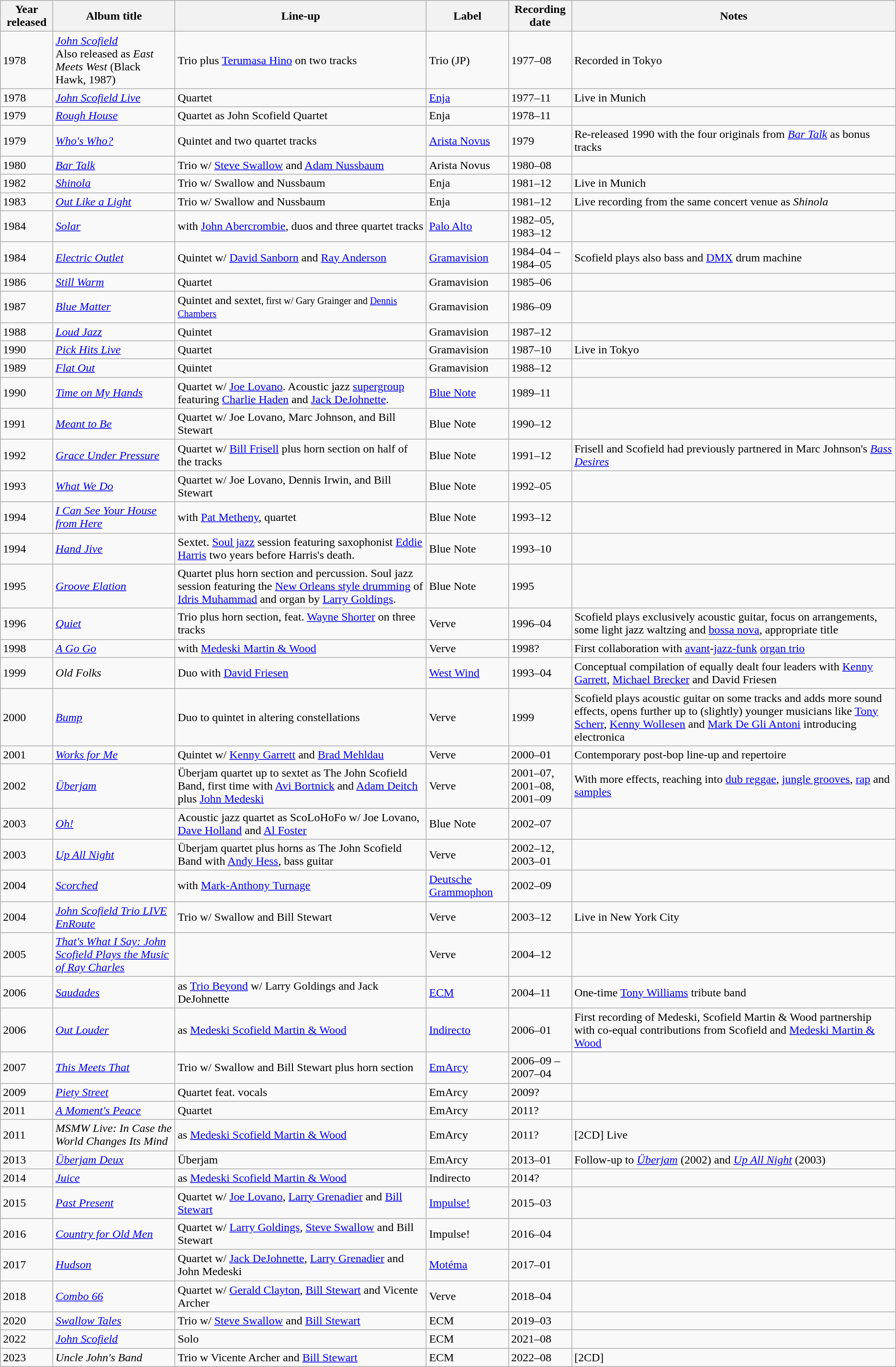<table class="wikitable sortable">
<tr>
<th>Year released</th>
<th>Album title</th>
<th>Line-up</th>
<th>Label</th>
<th>Recording date</th>
<th>Notes</th>
</tr>
<tr>
<td>1978</td>
<td><em><a href='#'>John Scofield</a></em><br> Also released as <em>East Meets West</em> (Black Hawk, 1987)</td>
<td>Trio plus <a href='#'>Terumasa Hino</a> on two tracks</td>
<td>Trio (JP)</td>
<td>1977–08</td>
<td>Recorded in Tokyo</td>
</tr>
<tr>
<td>1978</td>
<td><em><a href='#'>John Scofield Live</a></em></td>
<td>Quartet</td>
<td><a href='#'>Enja</a></td>
<td>1977–11</td>
<td>Live in Munich</td>
</tr>
<tr>
<td>1979</td>
<td><em><a href='#'>Rough House</a></em></td>
<td>Quartet as John Scofield Quartet</td>
<td>Enja</td>
<td>1978–11</td>
<td></td>
</tr>
<tr>
<td>1979</td>
<td><em><a href='#'>Who's Who?</a></em></td>
<td>Quintet and two quartet tracks</td>
<td><a href='#'>Arista Novus</a></td>
<td>1979</td>
<td>Re-released 1990 with the four originals from <em><a href='#'>Bar Talk</a></em> as bonus tracks</td>
</tr>
<tr>
<td>1980</td>
<td><em><a href='#'>Bar Talk</a></em></td>
<td>Trio w/ <a href='#'>Steve Swallow</a> and <a href='#'>Adam Nussbaum</a></td>
<td>Arista Novus</td>
<td>1980–08</td>
<td></td>
</tr>
<tr>
<td>1982</td>
<td><em><a href='#'>Shinola</a></em></td>
<td>Trio w/ Swallow and Nussbaum</td>
<td>Enja</td>
<td>1981–12</td>
<td>Live in Munich</td>
</tr>
<tr>
<td>1983</td>
<td><em><a href='#'>Out Like a Light</a></em></td>
<td>Trio w/ Swallow and Nussbaum</td>
<td>Enja</td>
<td>1981–12</td>
<td>Live recording from the same concert venue as <em>Shinola</em></td>
</tr>
<tr>
<td>1984</td>
<td><em><a href='#'>Solar</a></em></td>
<td>with <a href='#'>John Abercrombie</a>, duos and three quartet tracks</td>
<td><a href='#'>Palo Alto</a></td>
<td>1982–05,<br> 1983–12</td>
</tr>
<tr>
<td>1984</td>
<td><em><a href='#'>Electric Outlet</a></em></td>
<td>Quintet w/ <a href='#'>David Sanborn</a> and <a href='#'>Ray Anderson</a></td>
<td><a href='#'>Gramavision</a></td>
<td>1984–04 –<br> 1984–05</td>
<td>Scofield plays also bass and <a href='#'>DMX</a> drum machine</td>
</tr>
<tr>
<td>1986</td>
<td><em><a href='#'>Still Warm</a></em></td>
<td>Quartet</td>
<td>Gramavision</td>
<td>1985–06</td>
<td></td>
</tr>
<tr>
<td>1987</td>
<td><em><a href='#'>Blue Matter</a></em></td>
<td>Quintet and sextet<small>, first w/ Gary Grainger and <a href='#'>Dennis Chambers</a></small></td>
<td>Gramavision</td>
<td>1986–09</td>
<td></td>
</tr>
<tr>
<td>1988</td>
<td><em><a href='#'>Loud Jazz</a></em></td>
<td>Quintet</td>
<td>Gramavision</td>
<td>1987–12</td>
<td></td>
</tr>
<tr>
<td>1990</td>
<td><em><a href='#'>Pick Hits Live</a></em></td>
<td>Quartet</td>
<td>Gramavision</td>
<td>1987–10</td>
<td>Live in Tokyo</td>
</tr>
<tr>
<td>1989</td>
<td><em><a href='#'>Flat Out</a></em></td>
<td>Quintet</td>
<td>Gramavision</td>
<td>1988–12</td>
<td></td>
</tr>
<tr>
<td>1990</td>
<td><em><a href='#'>Time on My Hands</a></em></td>
<td>Quartet w/ <a href='#'>Joe Lovano</a>. Acoustic jazz <a href='#'>supergroup</a> featuring <a href='#'>Charlie Haden</a> and <a href='#'>Jack DeJohnette</a>.</td>
<td><a href='#'>Blue Note</a></td>
<td>1989–11</td>
<td></td>
</tr>
<tr>
<td>1991</td>
<td><em><a href='#'>Meant to Be</a></em></td>
<td>Quartet w/ Joe Lovano, Marc Johnson, and Bill Stewart</td>
<td>Blue Note</td>
<td>1990–12</td>
<td></td>
</tr>
<tr>
<td>1992</td>
<td><em><a href='#'>Grace Under Pressure</a></em></td>
<td>Quartet w/ <a href='#'>Bill Frisell</a> plus horn section on half of the tracks</td>
<td>Blue Note</td>
<td>1991–12</td>
<td>Frisell and Scofield had previously partnered in Marc Johnson's <em><a href='#'>Bass Desires</a></em></td>
</tr>
<tr>
<td>1993</td>
<td><em><a href='#'>What We Do</a></em></td>
<td>Quartet w/ Joe Lovano, Dennis Irwin, and Bill Stewart</td>
<td>Blue Note</td>
<td>1992–05</td>
<td></td>
</tr>
<tr>
<td>1994</td>
<td><em><a href='#'>I Can See Your House from Here</a></em></td>
<td>with <a href='#'>Pat Metheny</a>, quartet</td>
<td>Blue Note</td>
<td>1993–12</td>
<td></td>
</tr>
<tr>
<td>1994</td>
<td><em><a href='#'>Hand Jive</a></em></td>
<td>Sextet. <a href='#'>Soul jazz</a> session featuring saxophonist <a href='#'>Eddie Harris</a> two years before Harris's death.</td>
<td>Blue Note</td>
<td>1993–10</td>
<td></td>
</tr>
<tr>
<td>1995</td>
<td><em><a href='#'>Groove Elation</a></em></td>
<td>Quartet plus horn section and percussion. Soul jazz session featuring the <a href='#'>New Orleans style drumming</a> of <a href='#'>Idris Muhammad</a> and organ by <a href='#'>Larry Goldings</a>.</td>
<td>Blue Note</td>
<td>1995</td>
<td></td>
</tr>
<tr>
<td>1996</td>
<td><em><a href='#'>Quiet</a></em></td>
<td>Trio plus horn section, feat. <a href='#'>Wayne Shorter</a> on three tracks</td>
<td>Verve</td>
<td>1996–04</td>
<td>Scofield plays exclusively acoustic guitar, focus on arrangements, some light jazz waltzing and <a href='#'>bossa nova</a>, appropriate title</td>
</tr>
<tr>
<td>1998</td>
<td><em><a href='#'>A Go Go</a></em></td>
<td>with <a href='#'>Medeski Martin & Wood</a></td>
<td>Verve</td>
<td>1998?</td>
<td>First collaboration with <a href='#'>avant</a>-<a href='#'>jazz-funk</a> <a href='#'>organ trio</a></td>
</tr>
<tr>
<td>1999</td>
<td><em>Old Folks</em></td>
<td>Duo with <a href='#'>David Friesen</a></td>
<td><a href='#'>West Wind</a></td>
<td>1993–04</td>
<td>Conceptual compilation of equally dealt four leaders with <a href='#'>Kenny Garrett</a>, <a href='#'>Michael Brecker</a> and David Friesen</td>
</tr>
<tr>
<td>2000</td>
<td><em><a href='#'>Bump</a></em></td>
<td>Duo to quintet in altering constellations</td>
<td>Verve</td>
<td>1999 </td>
<td>Scofield plays acoustic guitar on some tracks and adds more sound effects, opens further up to (slightly) younger musicians like <a href='#'>Tony Scherr</a>, <a href='#'>Kenny Wollesen</a> and <a href='#'>Mark De Gli Antoni</a> introducing electronica</td>
</tr>
<tr>
<td>2001</td>
<td><em><a href='#'>Works for Me</a></em></td>
<td>Quintet w/ <a href='#'>Kenny Garrett</a> and <a href='#'>Brad Mehldau</a></td>
<td>Verve</td>
<td>2000–01</td>
<td>Contemporary post-bop line-up and repertoire</td>
</tr>
<tr>
<td>2002</td>
<td><em><a href='#'>Überjam</a></em></td>
<td>Überjam quartet up to sextet as The John Scofield Band, first time with <a href='#'>Avi Bortnick</a> and <a href='#'>Adam Deitch</a> plus <a href='#'>John Medeski</a></td>
<td>Verve</td>
<td>2001–07,<br> 2001–08,<br> 2001–09</td>
<td>With more effects, reaching into <a href='#'>dub reggae</a>, <a href='#'>jungle grooves</a>, <a href='#'>rap</a> and <a href='#'>samples</a></td>
</tr>
<tr>
<td>2003</td>
<td><em><a href='#'>Oh!</a></em></td>
<td>Acoustic jazz quartet as ScoLoHoFo w/ Joe Lovano, <a href='#'>Dave Holland</a> and <a href='#'>Al Foster</a></td>
<td>Blue Note</td>
<td>2002–07</td>
<td></td>
</tr>
<tr>
<td>2003</td>
<td><em><a href='#'>Up All Night</a></em></td>
<td>Überjam quartet plus horns as The John Scofield Band with <a href='#'>Andy Hess</a>, bass guitar</td>
<td>Verve</td>
<td>2002–12,<br> 2003–01</td>
<td></td>
</tr>
<tr>
<td>2004</td>
<td><em><a href='#'>Scorched</a></em></td>
<td>with <a href='#'>Mark-Anthony Turnage</a></td>
<td><a href='#'>Deutsche Grammophon</a></td>
<td>2002–09</td>
<td></td>
</tr>
<tr>
<td>2004</td>
<td><em><a href='#'>John Scofield Trio LIVE EnRoute</a></em></td>
<td>Trio w/ Swallow and Bill Stewart</td>
<td>Verve</td>
<td>2003–12</td>
<td>Live in New York City</td>
</tr>
<tr>
<td>2005</td>
<td><em><a href='#'>That's What I Say: John Scofield Plays the Music of Ray Charles</a></em></td>
<td></td>
<td>Verve</td>
<td>2004–12</td>
<td></td>
</tr>
<tr>
<td>2006</td>
<td><em><a href='#'>Saudades</a></em></td>
<td>as <a href='#'>Trio Beyond</a> w/ Larry Goldings and Jack DeJohnette</td>
<td><a href='#'>ECM</a></td>
<td>2004–11</td>
<td>One-time <a href='#'>Tony Williams</a> tribute band</td>
</tr>
<tr>
<td>2006</td>
<td><em><a href='#'>Out Louder</a></em></td>
<td>as <a href='#'>Medeski Scofield Martin & Wood</a></td>
<td><a href='#'>Indirecto</a></td>
<td>2006–01</td>
<td>First recording of Medeski, Scofield Martin & Wood partnership with co-equal contributions from Scofield and <a href='#'>Medeski Martin & Wood</a></td>
</tr>
<tr>
<td>2007</td>
<td><em><a href='#'>This Meets That</a></em></td>
<td>Trio w/ Swallow and Bill Stewart plus horn section</td>
<td><a href='#'>EmArcy</a></td>
<td>2006–09 –<br> 2007–04</td>
<td></td>
</tr>
<tr>
<td>2009</td>
<td><em><a href='#'>Piety Street</a></em></td>
<td>Quartet feat. vocals</td>
<td>EmArcy</td>
<td>2009?</td>
<td></td>
</tr>
<tr>
<td>2011</td>
<td><em><a href='#'>A Moment's Peace</a></em></td>
<td>Quartet</td>
<td>EmArcy</td>
<td>2011?</td>
<td></td>
</tr>
<tr>
<td>2011</td>
<td><em>MSMW Live: In Case the World Changes Its Mind</em></td>
<td>as <a href='#'>Medeski Scofield Martin & Wood</a></td>
<td>EmArcy</td>
<td>2011?</td>
<td>[2CD] Live</td>
</tr>
<tr>
<td>2013</td>
<td><em><a href='#'>Überjam Deux</a></em></td>
<td>Überjam</td>
<td>EmArcy</td>
<td>2013–01</td>
<td>Follow-up to <em><a href='#'>Überjam</a></em> (2002) and <em><a href='#'>Up All Night</a></em> (2003)</td>
</tr>
<tr>
<td>2014</td>
<td><em><a href='#'>Juice</a></em></td>
<td>as <a href='#'>Medeski Scofield Martin & Wood</a></td>
<td>Indirecto</td>
<td>2014?</td>
<td></td>
</tr>
<tr>
<td>2015</td>
<td><em><a href='#'>Past Present</a></em></td>
<td>Quartet w/ <a href='#'>Joe Lovano</a>, <a href='#'>Larry Grenadier</a> and <a href='#'>Bill Stewart</a></td>
<td><a href='#'>Impulse!</a></td>
<td>2015–03</td>
<td></td>
</tr>
<tr>
<td>2016</td>
<td><em><a href='#'>Country for Old Men</a></em></td>
<td>Quartet w/ <a href='#'>Larry Goldings</a>, <a href='#'>Steve Swallow</a> and Bill Stewart</td>
<td>Impulse!</td>
<td>2016–04</td>
<td></td>
</tr>
<tr>
<td>2017</td>
<td><em><a href='#'>Hudson</a></em></td>
<td>Quartet w/ <a href='#'>Jack DeJohnette</a>, <a href='#'>Larry Grenadier</a> and John Medeski</td>
<td><a href='#'>Motéma</a></td>
<td>2017–01</td>
<td></td>
</tr>
<tr>
<td>2018</td>
<td><em><a href='#'>Combo 66</a></em></td>
<td>Quartet w/ <a href='#'>Gerald Clayton</a>, <a href='#'>Bill Stewart</a> and Vicente Archer</td>
<td>Verve</td>
<td>2018–04</td>
<td></td>
</tr>
<tr>
<td>2020</td>
<td><em><a href='#'>Swallow Tales</a></em></td>
<td>Trio w/ <a href='#'>Steve Swallow</a> and <a href='#'>Bill Stewart</a></td>
<td>ECM</td>
<td>2019–03</td>
<td></td>
</tr>
<tr>
<td>2022</td>
<td><em><a href='#'>John Scofield</a></em></td>
<td>Solo</td>
<td>ECM</td>
<td>2021–08</td>
<td></td>
</tr>
<tr>
<td>2023</td>
<td><em>Uncle John's Band</em></td>
<td>Trio w Vicente Archer and <a href='#'>Bill Stewart</a></td>
<td>ECM</td>
<td>2022–08</td>
<td>[2CD]</td>
</tr>
</table>
